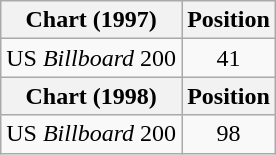<table class="wikitable">
<tr>
<th>Chart (1997)</th>
<th>Position</th>
</tr>
<tr>
<td>US <em>Billboard</em> 200</td>
<td align="center">41</td>
</tr>
<tr>
<th>Chart (1998)</th>
<th>Position</th>
</tr>
<tr>
<td>US <em>Billboard</em> 200</td>
<td align="center">98</td>
</tr>
</table>
